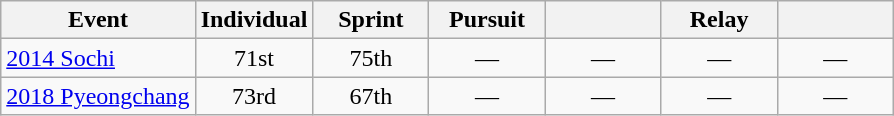<table class="wikitable" style="text-align: center;">
<tr ">
<th>Event</th>
<th style="width:70px;">Individual</th>
<th style="width:70px;">Sprint</th>
<th style="width:70px;">Pursuit</th>
<th style="width:70px;"></th>
<th style="width:70px;">Relay</th>
<th style="width:70px;"></th>
</tr>
<tr>
<td align=left> <a href='#'>2014 Sochi</a></td>
<td>71st</td>
<td>75th</td>
<td>—</td>
<td>—</td>
<td>—</td>
<td>—</td>
</tr>
<tr>
<td align="left"> <a href='#'>2018 Pyeongchang</a></td>
<td>73rd</td>
<td>67th</td>
<td>—</td>
<td>—</td>
<td>—</td>
<td>—</td>
</tr>
</table>
